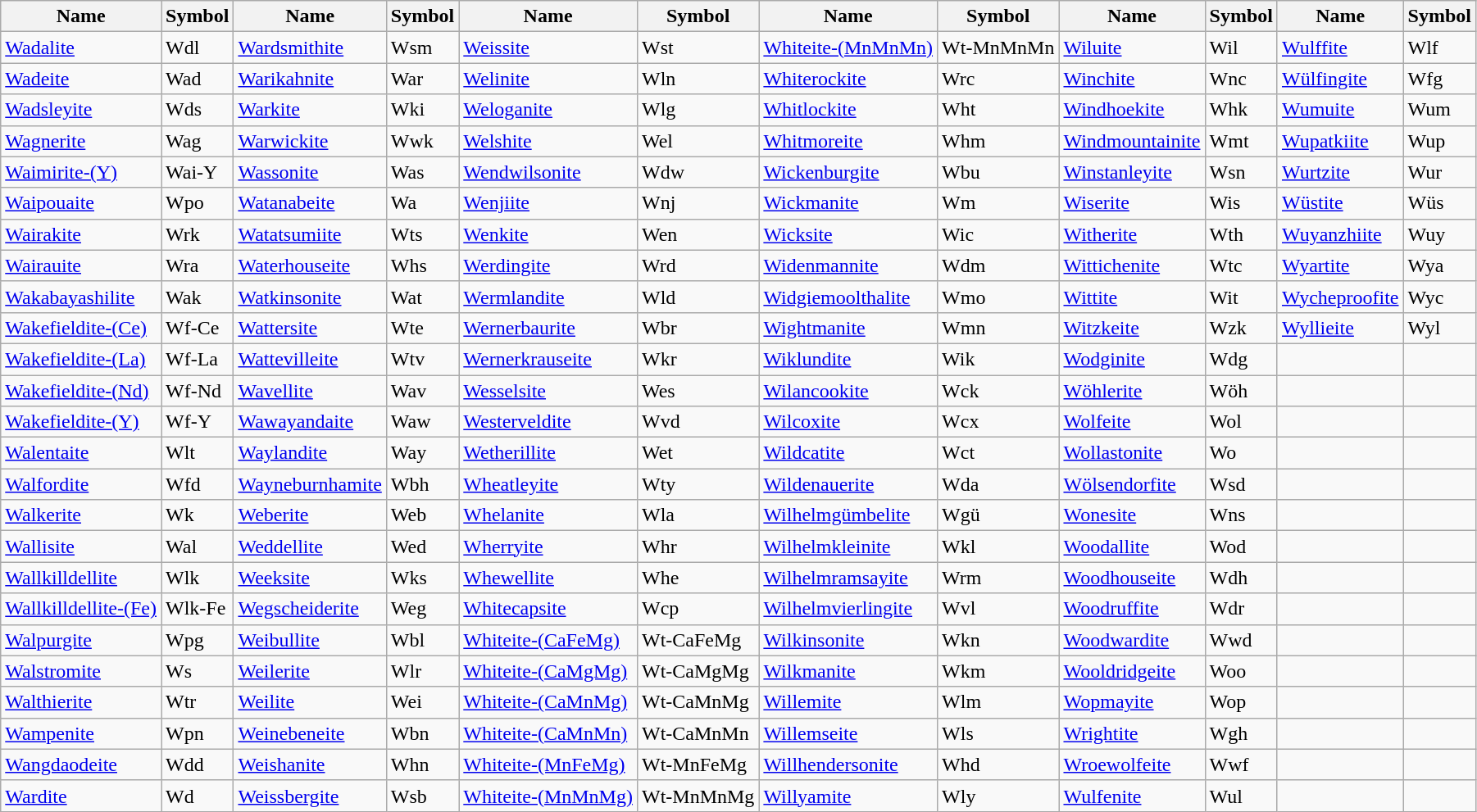<table class="wikitable">
<tr>
<th>Name</th>
<th>Symbol</th>
<th>Name</th>
<th>Symbol</th>
<th>Name</th>
<th>Symbol</th>
<th>Name</th>
<th>Symbol</th>
<th>Name</th>
<th>Symbol</th>
<th>Name</th>
<th>Symbol</th>
</tr>
<tr>
<td><a href='#'>Wadalite</a></td>
<td>Wdl</td>
<td><a href='#'>Wardsmithite</a></td>
<td>Wsm</td>
<td><a href='#'>Weissite</a></td>
<td>Wst</td>
<td><a href='#'>Whiteite-(MnMnMn)</a></td>
<td>Wt-MnMnMn</td>
<td><a href='#'>Wiluite</a></td>
<td>Wil</td>
<td><a href='#'>Wulffite</a></td>
<td>Wlf</td>
</tr>
<tr>
<td><a href='#'>Wadeite</a></td>
<td>Wad</td>
<td><a href='#'>Warikahnite</a></td>
<td>War</td>
<td><a href='#'>Welinite</a></td>
<td>Wln</td>
<td><a href='#'>Whiterockite</a></td>
<td>Wrc</td>
<td><a href='#'>Winchite</a></td>
<td>Wnc</td>
<td><a href='#'>Wülfingite</a></td>
<td>Wfg</td>
</tr>
<tr>
<td><a href='#'>Wadsleyite</a></td>
<td>Wds</td>
<td><a href='#'>Warkite</a></td>
<td>Wki</td>
<td><a href='#'>Weloganite</a></td>
<td>Wlg</td>
<td><a href='#'>Whitlockite</a></td>
<td>Wht</td>
<td><a href='#'>Windhoekite</a></td>
<td>Whk</td>
<td><a href='#'>Wumuite</a></td>
<td>Wum</td>
</tr>
<tr>
<td><a href='#'>Wagnerite</a></td>
<td>Wag</td>
<td><a href='#'>Warwickite</a></td>
<td>Wwk</td>
<td><a href='#'>Welshite</a></td>
<td>Wel</td>
<td><a href='#'>Whitmoreite</a></td>
<td>Whm</td>
<td><a href='#'>Windmountainite</a></td>
<td>Wmt</td>
<td><a href='#'>Wupatkiite</a></td>
<td>Wup</td>
</tr>
<tr>
<td><a href='#'>Waimirite-(Y)</a></td>
<td>Wai-Y</td>
<td><a href='#'>Wassonite</a></td>
<td>Was</td>
<td><a href='#'>Wendwilsonite</a></td>
<td>Wdw</td>
<td><a href='#'>Wickenburgite</a></td>
<td>Wbu</td>
<td><a href='#'>Winstanleyite</a></td>
<td>Wsn</td>
<td><a href='#'>Wurtzite</a></td>
<td>Wur</td>
</tr>
<tr>
<td><a href='#'>Waipouaite</a></td>
<td>Wpo</td>
<td><a href='#'>Watanabeite</a></td>
<td>Wa</td>
<td><a href='#'>Wenjiite</a></td>
<td>Wnj</td>
<td><a href='#'>Wickmanite</a></td>
<td>Wm</td>
<td><a href='#'>Wiserite</a></td>
<td>Wis</td>
<td><a href='#'>Wüstite</a></td>
<td>Wüs</td>
</tr>
<tr>
<td><a href='#'>Wairakite</a></td>
<td>Wrk</td>
<td><a href='#'>Watatsumiite</a></td>
<td>Wts</td>
<td><a href='#'>Wenkite</a></td>
<td>Wen</td>
<td><a href='#'>Wicksite</a></td>
<td>Wic</td>
<td><a href='#'>Witherite</a></td>
<td>Wth</td>
<td><a href='#'>Wuyanzhiite</a></td>
<td>Wuy</td>
</tr>
<tr>
<td><a href='#'>Wairauite</a></td>
<td>Wra</td>
<td><a href='#'>Waterhouseite</a></td>
<td>Whs</td>
<td><a href='#'>Werdingite</a></td>
<td>Wrd</td>
<td><a href='#'>Widenmannite</a></td>
<td>Wdm</td>
<td><a href='#'>Wittichenite</a></td>
<td>Wtc</td>
<td><a href='#'>Wyartite</a></td>
<td>Wya</td>
</tr>
<tr>
<td><a href='#'>Wakabayashilite</a></td>
<td>Wak</td>
<td><a href='#'>Watkinsonite</a></td>
<td>Wat</td>
<td><a href='#'>Wermlandite</a></td>
<td>Wld</td>
<td><a href='#'>Widgiemoolthalite</a></td>
<td>Wmo</td>
<td><a href='#'>Wittite</a></td>
<td>Wit</td>
<td><a href='#'>Wycheproofite</a></td>
<td>Wyc</td>
</tr>
<tr>
<td><a href='#'>Wakefieldite-(Ce)</a></td>
<td>Wf-Ce</td>
<td><a href='#'>Wattersite</a></td>
<td>Wte</td>
<td><a href='#'>Wernerbaurite</a></td>
<td>Wbr</td>
<td><a href='#'>Wightmanite</a></td>
<td>Wmn</td>
<td><a href='#'>Witzkeite</a></td>
<td>Wzk</td>
<td><a href='#'>Wyllieite</a></td>
<td>Wyl</td>
</tr>
<tr>
<td><a href='#'>Wakefieldite-(La)</a></td>
<td>Wf-La</td>
<td><a href='#'>Wattevilleite</a></td>
<td>Wtv</td>
<td><a href='#'>Wernerkrauseite</a></td>
<td>Wkr</td>
<td><a href='#'>Wiklundite</a></td>
<td>Wik</td>
<td><a href='#'>Wodginite</a></td>
<td>Wdg</td>
<td></td>
<td></td>
</tr>
<tr>
<td><a href='#'>Wakefieldite-(Nd)</a></td>
<td>Wf-Nd</td>
<td><a href='#'>Wavellite</a></td>
<td>Wav</td>
<td><a href='#'>Wesselsite</a></td>
<td>Wes</td>
<td><a href='#'>Wilancookite</a></td>
<td>Wck</td>
<td><a href='#'>Wöhlerite</a></td>
<td>Wöh</td>
<td></td>
<td></td>
</tr>
<tr>
<td><a href='#'>Wakefieldite-(Y)</a></td>
<td>Wf-Y</td>
<td><a href='#'>Wawayandaite</a></td>
<td>Waw</td>
<td><a href='#'>Westerveldite</a></td>
<td>Wvd</td>
<td><a href='#'>Wilcoxite</a></td>
<td>Wcx</td>
<td><a href='#'>Wolfeite</a></td>
<td>Wol</td>
<td></td>
<td></td>
</tr>
<tr>
<td><a href='#'>Walentaite</a></td>
<td>Wlt</td>
<td><a href='#'>Waylandite</a></td>
<td>Way</td>
<td><a href='#'>Wetherillite</a></td>
<td>Wet</td>
<td><a href='#'>Wildcatite</a></td>
<td>Wct</td>
<td><a href='#'>Wollastonite</a></td>
<td>Wo</td>
<td></td>
<td></td>
</tr>
<tr>
<td><a href='#'>Walfordite</a></td>
<td>Wfd</td>
<td><a href='#'>Wayneburnhamite</a></td>
<td>Wbh</td>
<td><a href='#'>Wheatleyite</a></td>
<td>Wty</td>
<td><a href='#'>Wildenauerite</a></td>
<td>Wda</td>
<td><a href='#'>Wölsendorfite</a></td>
<td>Wsd</td>
<td></td>
<td></td>
</tr>
<tr>
<td><a href='#'>Walkerite</a></td>
<td>Wk</td>
<td><a href='#'>Weberite</a></td>
<td>Web</td>
<td><a href='#'>Whelanite</a></td>
<td>Wla</td>
<td><a href='#'>Wilhelmgümbelite</a></td>
<td>Wgü</td>
<td><a href='#'>Wonesite</a></td>
<td>Wns</td>
<td></td>
<td></td>
</tr>
<tr>
<td><a href='#'>Wallisite</a></td>
<td>Wal</td>
<td><a href='#'>Weddellite</a></td>
<td>Wed</td>
<td><a href='#'>Wherryite</a></td>
<td>Whr</td>
<td><a href='#'>Wilhelmkleinite</a></td>
<td>Wkl</td>
<td><a href='#'>Woodallite</a></td>
<td>Wod</td>
<td></td>
<td></td>
</tr>
<tr>
<td><a href='#'>Wallkilldellite</a></td>
<td>Wlk</td>
<td><a href='#'>Weeksite</a></td>
<td>Wks</td>
<td><a href='#'>Whewellite</a></td>
<td>Whe</td>
<td><a href='#'>Wilhelmramsayite</a></td>
<td>Wrm</td>
<td><a href='#'>Woodhouseite</a></td>
<td>Wdh</td>
<td></td>
<td></td>
</tr>
<tr>
<td><a href='#'>Wallkilldellite-(Fe)</a></td>
<td>Wlk-Fe</td>
<td><a href='#'>Wegscheiderite</a></td>
<td>Weg</td>
<td><a href='#'>Whitecapsite</a></td>
<td>Wcp</td>
<td><a href='#'>Wilhelmvierlingite</a></td>
<td>Wvl</td>
<td><a href='#'>Woodruffite</a></td>
<td>Wdr</td>
<td></td>
<td></td>
</tr>
<tr>
<td><a href='#'>Walpurgite</a></td>
<td>Wpg</td>
<td><a href='#'>Weibullite</a></td>
<td>Wbl</td>
<td><a href='#'>Whiteite-(CaFeMg)</a></td>
<td>Wt-CaFeMg</td>
<td><a href='#'>Wilkinsonite</a></td>
<td>Wkn</td>
<td><a href='#'>Woodwardite</a></td>
<td>Wwd</td>
<td></td>
<td></td>
</tr>
<tr>
<td><a href='#'>Walstromite</a></td>
<td>Ws</td>
<td><a href='#'>Weilerite</a></td>
<td>Wlr</td>
<td><a href='#'>Whiteite-(CaMgMg)</a></td>
<td>Wt-CaMgMg</td>
<td><a href='#'>Wilkmanite</a></td>
<td>Wkm</td>
<td><a href='#'>Wooldridgeite</a></td>
<td>Woo</td>
<td></td>
<td></td>
</tr>
<tr>
<td><a href='#'>Walthierite</a></td>
<td>Wtr</td>
<td><a href='#'>Weilite</a></td>
<td>Wei</td>
<td><a href='#'>Whiteite-(CaMnMg)</a></td>
<td>Wt-CaMnMg</td>
<td><a href='#'>Willemite</a></td>
<td>Wlm</td>
<td><a href='#'>Wopmayite</a></td>
<td>Wop</td>
<td></td>
<td></td>
</tr>
<tr>
<td><a href='#'>Wampenite</a></td>
<td>Wpn</td>
<td><a href='#'>Weinebeneite</a></td>
<td>Wbn</td>
<td><a href='#'>Whiteite-(CaMnMn)</a></td>
<td>Wt-CaMnMn</td>
<td><a href='#'>Willemseite</a></td>
<td>Wls</td>
<td><a href='#'>Wrightite</a></td>
<td>Wgh</td>
<td></td>
<td></td>
</tr>
<tr>
<td><a href='#'>Wangdaodeite</a></td>
<td>Wdd</td>
<td><a href='#'>Weishanite</a></td>
<td>Whn</td>
<td><a href='#'>Whiteite-(MnFeMg)</a></td>
<td>Wt-MnFeMg</td>
<td><a href='#'>Willhendersonite</a></td>
<td>Whd</td>
<td><a href='#'>Wroewolfeite</a></td>
<td>Wwf</td>
<td></td>
<td></td>
</tr>
<tr>
<td><a href='#'>Wardite</a></td>
<td>Wd</td>
<td><a href='#'>Weissbergite</a></td>
<td>Wsb</td>
<td><a href='#'>Whiteite-(MnMnMg)</a></td>
<td>Wt-MnMnMg</td>
<td><a href='#'>Willyamite</a></td>
<td>Wly</td>
<td><a href='#'>Wulfenite</a></td>
<td>Wul</td>
<td></td>
<td></td>
</tr>
</table>
